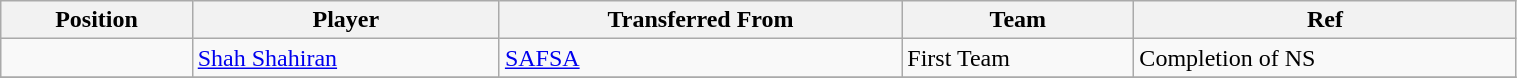<table class="wikitable sortable" style="width:80%; text-align:center; font-size:100%; text-align:left;">
<tr>
<th><strong>Position</strong></th>
<th><strong>Player</strong></th>
<th><strong>Transferred From</strong></th>
<th><strong>Team</strong></th>
<th><strong>Ref</strong></th>
</tr>
<tr>
<td></td>
<td> <a href='#'>Shah Shahiran</a></td>
<td> <a href='#'>SAFSA</a></td>
<td>First Team</td>
<td>Completion of NS</td>
</tr>
<tr>
</tr>
</table>
